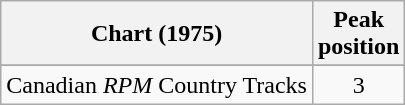<table class="wikitable sortable">
<tr>
<th align="left">Chart (1975)</th>
<th align="center">Peak<br>position</th>
</tr>
<tr>
</tr>
<tr>
<td align="left">Canadian <em>RPM</em> Country Tracks</td>
<td align="center">3</td>
</tr>
</table>
